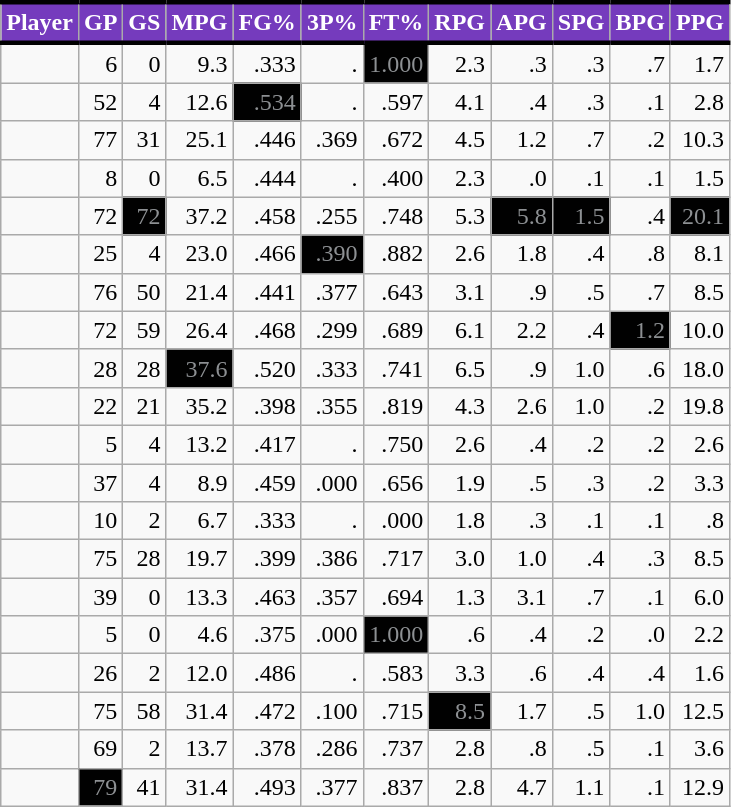<table class="wikitable sortable" style="text-align:right;">
<tr>
<th style="background:#753BBD; color:#FFFFFF; border-top:#010101 3px solid; border-bottom:#010101 3px solid;">Player</th>
<th style="background:#753BBD; color:#FFFFFF; border-top:#010101 3px solid; border-bottom:#010101 3px solid;">GP</th>
<th style="background:#753BBD; color:#FFFFFF; border-top:#010101 3px solid; border-bottom:#010101 3px solid;">GS</th>
<th style="background:#753BBD; color:#FFFFFF; border-top:#010101 3px solid; border-bottom:#010101 3px solid;">MPG</th>
<th style="background:#753BBD; color:#FFFFFF; border-top:#010101 3px solid; border-bottom:#010101 3px solid;">FG%</th>
<th style="background:#753BBD; color:#FFFFFF; border-top:#010101 3px solid; border-bottom:#010101 3px solid;">3P%</th>
<th style="background:#753BBD; color:#FFFFFF; border-top:#010101 3px solid; border-bottom:#010101 3px solid;">FT%</th>
<th style="background:#753BBD; color:#FFFFFF; border-top:#010101 3px solid; border-bottom:#010101 3px solid;">RPG</th>
<th style="background:#753BBD; color:#FFFFFF; border-top:#010101 3px solid; border-bottom:#010101 3px solid;">APG</th>
<th style="background:#753BBD; color:#FFFFFF; border-top:#010101 3px solid; border-bottom:#010101 3px solid;">SPG</th>
<th style="background:#753BBD; color:#FFFFFF; border-top:#010101 3px solid; border-bottom:#010101 3px solid;">BPG</th>
<th style="background:#753BBD; color:#FFFFFF; border-top:#010101 3px solid; border-bottom:#010101 3px solid;">PPG</th>
</tr>
<tr>
<td></td>
<td>6</td>
<td>0</td>
<td>9.3</td>
<td>.333</td>
<td>.</td>
<td style="background:#010101; color:#8D9093;">1.000</td>
<td>2.3</td>
<td>.3</td>
<td>.3</td>
<td>.7</td>
<td>1.7</td>
</tr>
<tr>
<td></td>
<td>52</td>
<td>4</td>
<td>12.6</td>
<td style="background:#010101; color:#8D9093;">.534</td>
<td>.</td>
<td>.597</td>
<td>4.1</td>
<td>.4</td>
<td>.3</td>
<td>.1</td>
<td>2.8</td>
</tr>
<tr>
<td></td>
<td>77</td>
<td>31</td>
<td>25.1</td>
<td>.446</td>
<td>.369</td>
<td>.672</td>
<td>4.5</td>
<td>1.2</td>
<td>.7</td>
<td>.2</td>
<td>10.3</td>
</tr>
<tr>
<td></td>
<td>8</td>
<td>0</td>
<td>6.5</td>
<td>.444</td>
<td>.</td>
<td>.400</td>
<td>2.3</td>
<td>.0</td>
<td>.1</td>
<td>.1</td>
<td>1.5</td>
</tr>
<tr>
<td></td>
<td>72</td>
<td style="background:#010101; color:#8D9093;">72</td>
<td>37.2</td>
<td>.458</td>
<td>.255</td>
<td>.748</td>
<td>5.3</td>
<td style="background:#010101; color:#8D9093;">5.8</td>
<td style="background:#010101; color:#8D9093;">1.5</td>
<td>.4</td>
<td style="background:#010101; color:#8D9093;">20.1</td>
</tr>
<tr>
<td></td>
<td>25</td>
<td>4</td>
<td>23.0</td>
<td>.466</td>
<td style="background:#010101; color:#8D9093;">.390</td>
<td>.882</td>
<td>2.6</td>
<td>1.8</td>
<td>.4</td>
<td>.8</td>
<td>8.1</td>
</tr>
<tr>
<td></td>
<td>76</td>
<td>50</td>
<td>21.4</td>
<td>.441</td>
<td>.377</td>
<td>.643</td>
<td>3.1</td>
<td>.9</td>
<td>.5</td>
<td>.7</td>
<td>8.5</td>
</tr>
<tr>
<td></td>
<td>72</td>
<td>59</td>
<td>26.4</td>
<td>.468</td>
<td>.299</td>
<td>.689</td>
<td>6.1</td>
<td>2.2</td>
<td>.4</td>
<td style="background:#010101; color:#8D9093;">1.2</td>
<td>10.0</td>
</tr>
<tr>
<td></td>
<td>28</td>
<td>28</td>
<td style="background:#010101; color:#8D9093;">37.6</td>
<td>.520</td>
<td>.333</td>
<td>.741</td>
<td>6.5</td>
<td>.9</td>
<td>1.0</td>
<td>.6</td>
<td>18.0</td>
</tr>
<tr>
<td></td>
<td>22</td>
<td>21</td>
<td>35.2</td>
<td>.398</td>
<td>.355</td>
<td>.819</td>
<td>4.3</td>
<td>2.6</td>
<td>1.0</td>
<td>.2</td>
<td>19.8</td>
</tr>
<tr>
<td></td>
<td>5</td>
<td>4</td>
<td>13.2</td>
<td>.417</td>
<td>.</td>
<td>.750</td>
<td>2.6</td>
<td>.4</td>
<td>.2</td>
<td>.2</td>
<td>2.6</td>
</tr>
<tr>
<td></td>
<td>37</td>
<td>4</td>
<td>8.9</td>
<td>.459</td>
<td>.000</td>
<td>.656</td>
<td>1.9</td>
<td>.5</td>
<td>.3</td>
<td>.2</td>
<td>3.3</td>
</tr>
<tr>
<td></td>
<td>10</td>
<td>2</td>
<td>6.7</td>
<td>.333</td>
<td>.</td>
<td>.000</td>
<td>1.8</td>
<td>.3</td>
<td>.1</td>
<td>.1</td>
<td>.8</td>
</tr>
<tr>
<td></td>
<td>75</td>
<td>28</td>
<td>19.7</td>
<td>.399</td>
<td>.386</td>
<td>.717</td>
<td>3.0</td>
<td>1.0</td>
<td>.4</td>
<td>.3</td>
<td>8.5</td>
</tr>
<tr>
<td></td>
<td>39</td>
<td>0</td>
<td>13.3</td>
<td>.463</td>
<td>.357</td>
<td>.694</td>
<td>1.3</td>
<td>3.1</td>
<td>.7</td>
<td>.1</td>
<td>6.0</td>
</tr>
<tr>
<td></td>
<td>5</td>
<td>0</td>
<td>4.6</td>
<td>.375</td>
<td>.000</td>
<td style="background:#010101; color:#8D9093;">1.000</td>
<td>.6</td>
<td>.4</td>
<td>.2</td>
<td>.0</td>
<td>2.2</td>
</tr>
<tr>
<td></td>
<td>26</td>
<td>2</td>
<td>12.0</td>
<td>.486</td>
<td>.</td>
<td>.583</td>
<td>3.3</td>
<td>.6</td>
<td>.4</td>
<td>.4</td>
<td>1.6</td>
</tr>
<tr>
<td></td>
<td>75</td>
<td>58</td>
<td>31.4</td>
<td>.472</td>
<td>.100</td>
<td>.715</td>
<td style="background:#010101; color:#8D9093;">8.5</td>
<td>1.7</td>
<td>.5</td>
<td>1.0</td>
<td>12.5</td>
</tr>
<tr>
<td></td>
<td>69</td>
<td>2</td>
<td>13.7</td>
<td>.378</td>
<td>.286</td>
<td>.737</td>
<td>2.8</td>
<td>.8</td>
<td>.5</td>
<td>.1</td>
<td>3.6</td>
</tr>
<tr>
<td></td>
<td style="background:#010101; color:#8D9093;">79</td>
<td>41</td>
<td>31.4</td>
<td>.493</td>
<td>.377</td>
<td>.837</td>
<td>2.8</td>
<td>4.7</td>
<td>1.1</td>
<td>.1</td>
<td>12.9</td>
</tr>
</table>
